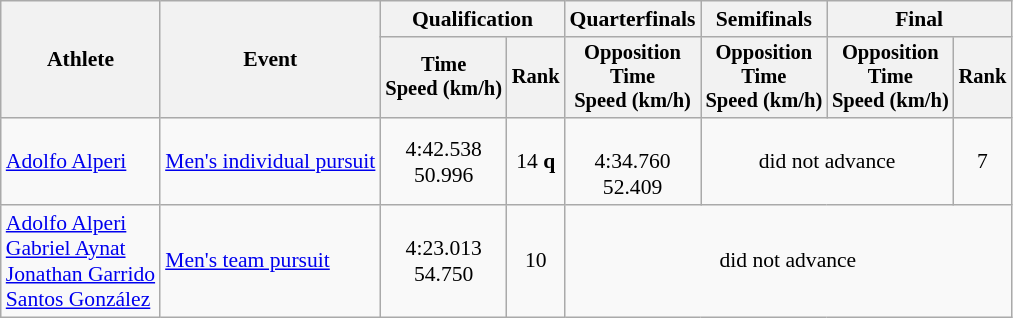<table class="wikitable" style="font-size:90%">
<tr>
<th rowspan=2>Athlete</th>
<th rowspan=2>Event</th>
<th colspan=2>Qualification</th>
<th>Quarterfinals</th>
<th>Semifinals</th>
<th colspan=2>Final</th>
</tr>
<tr style="font-size:95%">
<th>Time<br>Speed (km/h)</th>
<th>Rank</th>
<th>Opposition<br>Time<br>Speed (km/h)</th>
<th>Opposition<br>Time<br>Speed (km/h)</th>
<th>Opposition<br>Time<br>Speed (km/h)</th>
<th>Rank</th>
</tr>
<tr align=center>
<td align=left><a href='#'>Adolfo Alperi</a></td>
<td align=left><a href='#'>Men's individual pursuit</a></td>
<td>4:42.538<br>50.996</td>
<td>14 <strong>q</strong></td>
<td><br>4:34.760<br>52.409</td>
<td colspan=2>did not advance</td>
<td>7</td>
</tr>
<tr align=center>
<td align=left><a href='#'>Adolfo Alperi</a><br><a href='#'>Gabriel Aynat</a><br><a href='#'>Jonathan Garrido</a><br><a href='#'>Santos González</a></td>
<td align=left><a href='#'>Men's team pursuit</a></td>
<td>4:23.013<br>54.750</td>
<td>10</td>
<td colspan=4>did not advance</td>
</tr>
</table>
